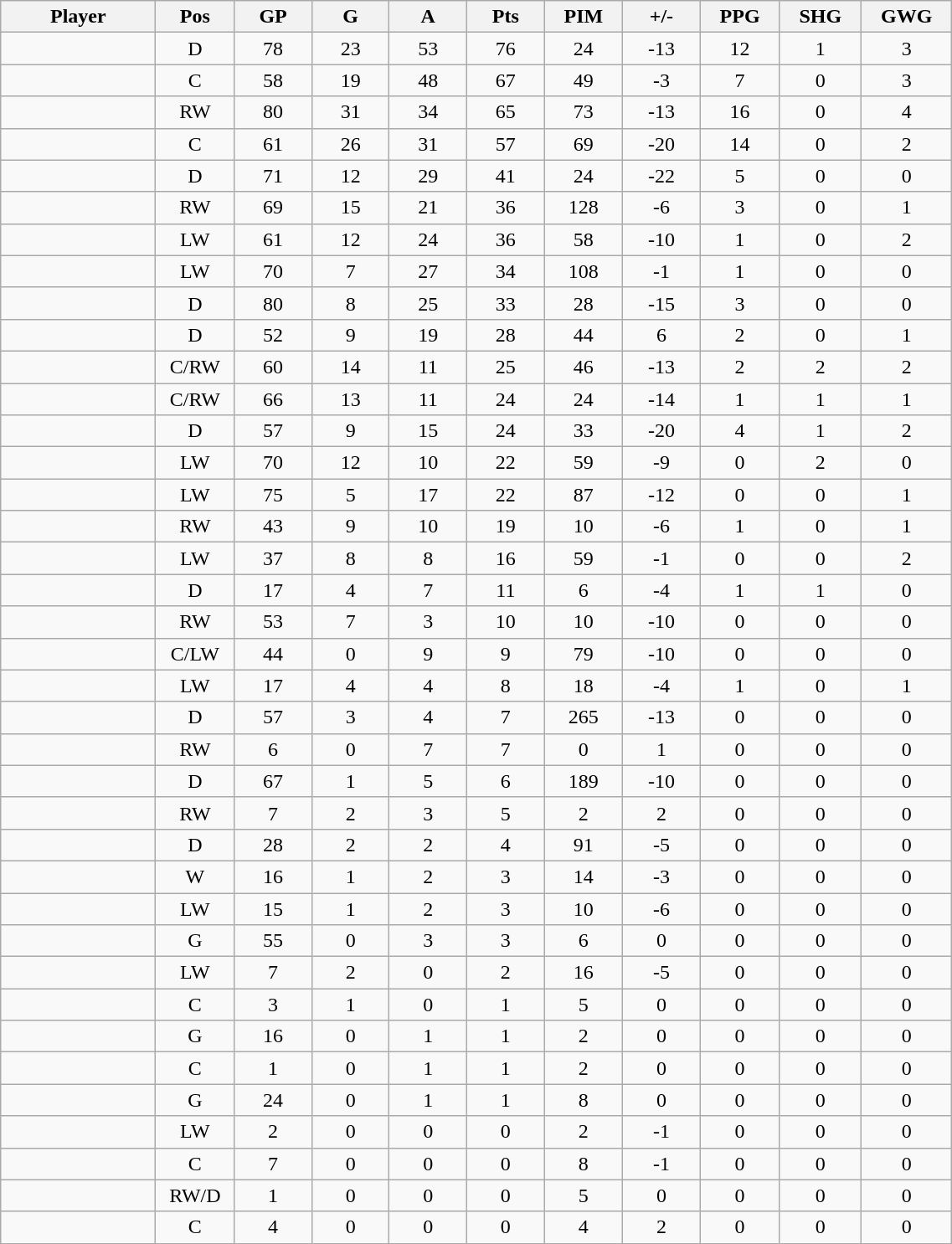<table class="wikitable sortable" width="60%">
<tr ALIGN="center">
<th bgcolor="#DDDDFF" width="10%">Player</th>
<th bgcolor="#DDDDFF" width="3%" title="Position">Pos</th>
<th bgcolor="#DDDDFF" width="5%" title="Games played">GP</th>
<th bgcolor="#DDDDFF" width="5%" title="Goals">G</th>
<th bgcolor="#DDDDFF" width="5%" title="Assists">A</th>
<th bgcolor="#DDDDFF" width="5%" title="Points">Pts</th>
<th bgcolor="#DDDDFF" width="5%" title="Penalties in Minutes">PIM</th>
<th bgcolor="#DDDDFF" width="5%" title="Plus/Minus">+/-</th>
<th bgcolor="#DDDDFF" width="5%" title="Power Play Goals">PPG</th>
<th bgcolor="#DDDDFF" width="5%" title="Short-handed Goals">SHG</th>
<th bgcolor="#DDDDFF" width="5%" title="Game-winning Goals">GWG</th>
</tr>
<tr align="center">
<td align="right"></td>
<td>D</td>
<td>78</td>
<td>23</td>
<td>53</td>
<td>76</td>
<td>24</td>
<td>-13</td>
<td>12</td>
<td>1</td>
<td>3</td>
</tr>
<tr align="center">
<td align="right"></td>
<td>C</td>
<td>58</td>
<td>19</td>
<td>48</td>
<td>67</td>
<td>49</td>
<td>-3</td>
<td>7</td>
<td>0</td>
<td>3</td>
</tr>
<tr align="center">
<td align="right"></td>
<td>RW</td>
<td>80</td>
<td>31</td>
<td>34</td>
<td>65</td>
<td>73</td>
<td>-13</td>
<td>16</td>
<td>0</td>
<td>4</td>
</tr>
<tr align="center">
<td align="right"></td>
<td>C</td>
<td>61</td>
<td>26</td>
<td>31</td>
<td>57</td>
<td>69</td>
<td>-20</td>
<td>14</td>
<td>0</td>
<td>2</td>
</tr>
<tr align="center">
<td align="right"></td>
<td>D</td>
<td>71</td>
<td>12</td>
<td>29</td>
<td>41</td>
<td>24</td>
<td>-22</td>
<td>5</td>
<td>0</td>
<td>0</td>
</tr>
<tr align="center">
<td align="right"></td>
<td>RW</td>
<td>69</td>
<td>15</td>
<td>21</td>
<td>36</td>
<td>128</td>
<td>-6</td>
<td>3</td>
<td>0</td>
<td>1</td>
</tr>
<tr align="center">
<td align="right"></td>
<td>LW</td>
<td>61</td>
<td>12</td>
<td>24</td>
<td>36</td>
<td>58</td>
<td>-10</td>
<td>1</td>
<td>0</td>
<td>2</td>
</tr>
<tr align="center">
<td align="right"></td>
<td>LW</td>
<td>70</td>
<td>7</td>
<td>27</td>
<td>34</td>
<td>108</td>
<td>-1</td>
<td>1</td>
<td>0</td>
<td>0</td>
</tr>
<tr align="center">
<td align="right"></td>
<td>D</td>
<td>80</td>
<td>8</td>
<td>25</td>
<td>33</td>
<td>28</td>
<td>-15</td>
<td>3</td>
<td>0</td>
<td>0</td>
</tr>
<tr align="center">
<td align="right"></td>
<td>D</td>
<td>52</td>
<td>9</td>
<td>19</td>
<td>28</td>
<td>44</td>
<td>6</td>
<td>2</td>
<td>0</td>
<td>1</td>
</tr>
<tr align="center">
<td align="right"></td>
<td>C/RW</td>
<td>60</td>
<td>14</td>
<td>11</td>
<td>25</td>
<td>46</td>
<td>-13</td>
<td>2</td>
<td>2</td>
<td>2</td>
</tr>
<tr align="center">
<td align="right"></td>
<td>C/RW</td>
<td>66</td>
<td>13</td>
<td>11</td>
<td>24</td>
<td>24</td>
<td>-14</td>
<td>1</td>
<td>1</td>
<td>1</td>
</tr>
<tr align="center">
<td align="right"></td>
<td>D</td>
<td>57</td>
<td>9</td>
<td>15</td>
<td>24</td>
<td>33</td>
<td>-20</td>
<td>4</td>
<td>1</td>
<td>2</td>
</tr>
<tr align="center">
<td align="right"></td>
<td>LW</td>
<td>70</td>
<td>12</td>
<td>10</td>
<td>22</td>
<td>59</td>
<td>-9</td>
<td>0</td>
<td>2</td>
<td>0</td>
</tr>
<tr align="center">
<td align="right"></td>
<td>LW</td>
<td>75</td>
<td>5</td>
<td>17</td>
<td>22</td>
<td>87</td>
<td>-12</td>
<td>0</td>
<td>0</td>
<td>1</td>
</tr>
<tr align="center">
<td align="right"></td>
<td>RW</td>
<td>43</td>
<td>9</td>
<td>10</td>
<td>19</td>
<td>10</td>
<td>-6</td>
<td>1</td>
<td>0</td>
<td>1</td>
</tr>
<tr align="center">
<td align="right"></td>
<td>LW</td>
<td>37</td>
<td>8</td>
<td>8</td>
<td>16</td>
<td>59</td>
<td>-1</td>
<td>0</td>
<td>0</td>
<td>2</td>
</tr>
<tr align="center">
<td align="right"></td>
<td>D</td>
<td>17</td>
<td>4</td>
<td>7</td>
<td>11</td>
<td>6</td>
<td>-4</td>
<td>1</td>
<td>1</td>
<td>0</td>
</tr>
<tr align="center">
<td align="right"></td>
<td>RW</td>
<td>53</td>
<td>7</td>
<td>3</td>
<td>10</td>
<td>10</td>
<td>-10</td>
<td>0</td>
<td>0</td>
<td>0</td>
</tr>
<tr align="center">
<td align="right"></td>
<td>C/LW</td>
<td>44</td>
<td>0</td>
<td>9</td>
<td>9</td>
<td>79</td>
<td>-10</td>
<td>0</td>
<td>0</td>
<td>0</td>
</tr>
<tr align="center">
<td align="right"></td>
<td>LW</td>
<td>17</td>
<td>4</td>
<td>4</td>
<td>8</td>
<td>18</td>
<td>-4</td>
<td>1</td>
<td>0</td>
<td>1</td>
</tr>
<tr align="center">
<td align="right"></td>
<td>D</td>
<td>57</td>
<td>3</td>
<td>4</td>
<td>7</td>
<td>265</td>
<td>-13</td>
<td>0</td>
<td>0</td>
<td>0</td>
</tr>
<tr align="center">
<td align="right"></td>
<td>RW</td>
<td>6</td>
<td>0</td>
<td>7</td>
<td>7</td>
<td>0</td>
<td>1</td>
<td>0</td>
<td>0</td>
<td>0</td>
</tr>
<tr align="center">
<td align="right"></td>
<td>D</td>
<td>67</td>
<td>1</td>
<td>5</td>
<td>6</td>
<td>189</td>
<td>-10</td>
<td>0</td>
<td>0</td>
<td>0</td>
</tr>
<tr align="center">
<td align="right"></td>
<td>RW</td>
<td>7</td>
<td>2</td>
<td>3</td>
<td>5</td>
<td>2</td>
<td>2</td>
<td>0</td>
<td>0</td>
<td>0</td>
</tr>
<tr align="center">
<td align="right"></td>
<td>D</td>
<td>28</td>
<td>2</td>
<td>2</td>
<td>4</td>
<td>91</td>
<td>-5</td>
<td>0</td>
<td>0</td>
<td>0</td>
</tr>
<tr align="center">
<td align="right"></td>
<td>W</td>
<td>16</td>
<td>1</td>
<td>2</td>
<td>3</td>
<td>14</td>
<td>-3</td>
<td>0</td>
<td>0</td>
<td>0</td>
</tr>
<tr align="center">
<td align="right"></td>
<td>LW</td>
<td>15</td>
<td>1</td>
<td>2</td>
<td>3</td>
<td>10</td>
<td>-6</td>
<td>0</td>
<td>0</td>
<td>0</td>
</tr>
<tr align="center">
<td align="right"></td>
<td>G</td>
<td>55</td>
<td>0</td>
<td>3</td>
<td>3</td>
<td>6</td>
<td>0</td>
<td>0</td>
<td>0</td>
<td>0</td>
</tr>
<tr align="center">
<td align="right"></td>
<td>LW</td>
<td>7</td>
<td>2</td>
<td>0</td>
<td>2</td>
<td>16</td>
<td>-5</td>
<td>0</td>
<td>0</td>
<td>0</td>
</tr>
<tr align="center">
<td align="right"></td>
<td>C</td>
<td>3</td>
<td>1</td>
<td>0</td>
<td>1</td>
<td>5</td>
<td>0</td>
<td>0</td>
<td>0</td>
<td>0</td>
</tr>
<tr align="center">
<td align="right"></td>
<td>G</td>
<td>16</td>
<td>0</td>
<td>1</td>
<td>1</td>
<td>2</td>
<td>0</td>
<td>0</td>
<td>0</td>
<td>0</td>
</tr>
<tr align="center">
<td align="right"></td>
<td>C</td>
<td>1</td>
<td>0</td>
<td>1</td>
<td>1</td>
<td>2</td>
<td>0</td>
<td>0</td>
<td>0</td>
<td>0</td>
</tr>
<tr align="center">
<td align="right"></td>
<td>G</td>
<td>24</td>
<td>0</td>
<td>1</td>
<td>1</td>
<td>8</td>
<td>0</td>
<td>0</td>
<td>0</td>
<td>0</td>
</tr>
<tr align="center">
<td align="right"></td>
<td>LW</td>
<td>2</td>
<td>0</td>
<td>0</td>
<td>0</td>
<td>2</td>
<td>-1</td>
<td>0</td>
<td>0</td>
<td>0</td>
</tr>
<tr align="center">
<td align="right"></td>
<td>C</td>
<td>7</td>
<td>0</td>
<td>0</td>
<td>0</td>
<td>8</td>
<td>-1</td>
<td>0</td>
<td>0</td>
<td>0</td>
</tr>
<tr align="center">
<td align="right"></td>
<td>RW/D</td>
<td>1</td>
<td>0</td>
<td>0</td>
<td>0</td>
<td>5</td>
<td>0</td>
<td>0</td>
<td>0</td>
<td>0</td>
</tr>
<tr align="center">
<td align="right"></td>
<td>C</td>
<td>4</td>
<td>0</td>
<td>0</td>
<td>0</td>
<td>4</td>
<td>2</td>
<td>0</td>
<td>0</td>
<td>0</td>
</tr>
</table>
